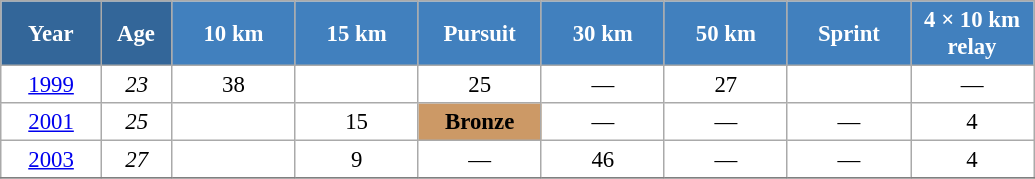<table class="wikitable" style="font-size:95%; text-align:center; border:grey solid 1px; border-collapse:collapse; background:#ffffff;">
<tr>
<th style="background-color:#369; color:white; width:60px;"> Year </th>
<th style="background-color:#369; color:white; width:40px;"> Age </th>
<th style="background-color:#4180be; color:white; width:75px;"> 10 km </th>
<th style="background-color:#4180be; color:white; width:75px;"> 15 km </th>
<th style="background-color:#4180be; color:white; width:75px;"> Pursuit </th>
<th style="background-color:#4180be; color:white; width:75px;"> 30 km </th>
<th style="background-color:#4180be; color:white; width:75px;"> 50 km </th>
<th style="background-color:#4180be; color:white; width:75px;"> Sprint </th>
<th style="background-color:#4180be; color:white; width:75px;"> 4 × 10 km <br> relay </th>
</tr>
<tr>
<td><a href='#'>1999</a></td>
<td><em>23</em></td>
<td>38</td>
<td></td>
<td>25</td>
<td>—</td>
<td>27</td>
<td></td>
<td>—</td>
</tr>
<tr>
<td><a href='#'>2001</a></td>
<td><em>25</em></td>
<td></td>
<td>15</td>
<td bgcolor=cc9966><strong>Bronze</strong></td>
<td>—</td>
<td>—</td>
<td>—</td>
<td>4</td>
</tr>
<tr>
<td><a href='#'>2003</a></td>
<td><em>27</em></td>
<td></td>
<td>9</td>
<td>—</td>
<td>46</td>
<td>—</td>
<td>—</td>
<td>4</td>
</tr>
<tr>
</tr>
</table>
